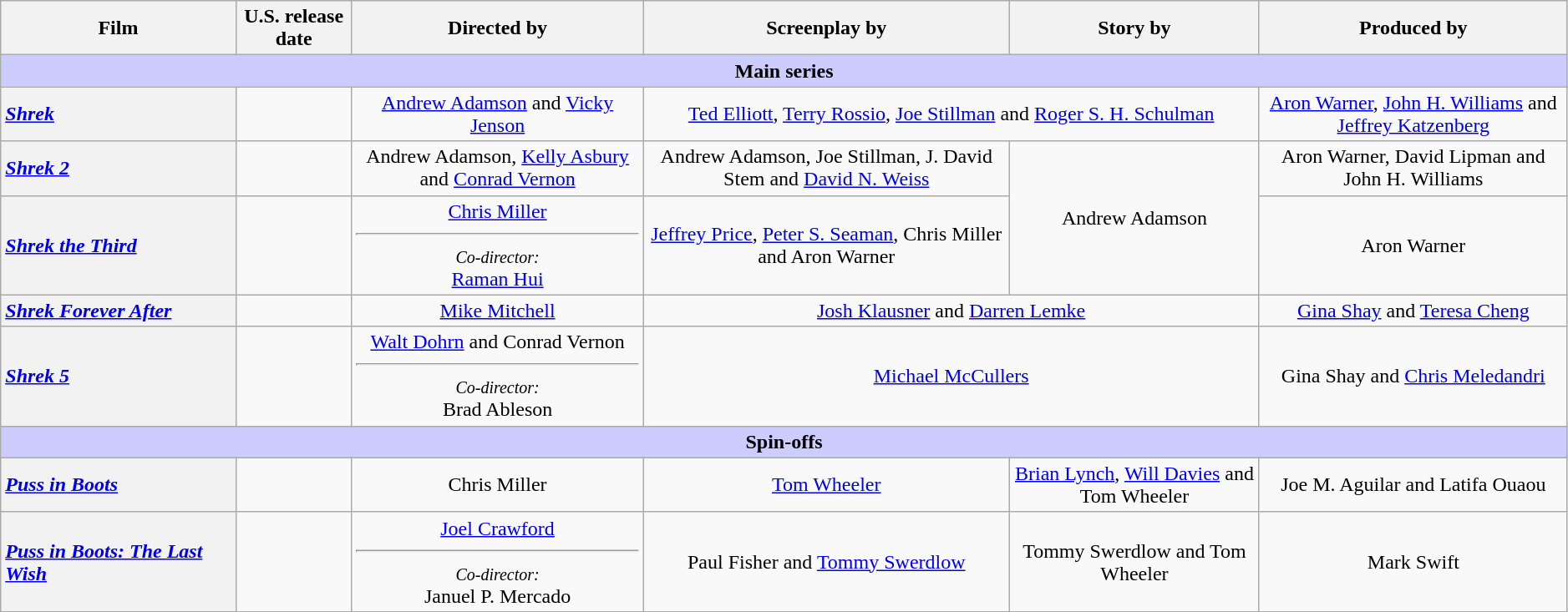<table class="wikitable plainrowheaders" style="text-align:center; width:99%;">
<tr>
<th width=15%>Film</th>
<th>U.S. release date</th>
<th>Directed by</th>
<th>Screenplay by</th>
<th>Story by</th>
<th>Produced by</th>
</tr>
<tr>
<th colspan="6" scope="col" style="background-color:#ccccff;">Main series</th>
</tr>
<tr>
<th scope="row" style="text-align:left"><em><a href='#'>Shrek</a></em></th>
<td style="text-align:left;"></td>
<td><a href='#'>Andrew Adamson</a> and <a href='#'>Vicky Jenson</a></td>
<td colspan="2"><a href='#'>Ted Elliott</a>, <a href='#'>Terry Rossio</a>, <a href='#'>Joe Stillman</a> and <a href='#'>Roger S. H. Schulman</a></td>
<td><a href='#'>Aron Warner</a>, <a href='#'>John H. Williams</a> and <a href='#'>Jeffrey Katzenberg</a></td>
</tr>
<tr>
<th scope="row" style="text-align:left"><em><a href='#'>Shrek 2</a></em></th>
<td style="text-align:left;"></td>
<td>Andrew Adamson, <a href='#'>Kelly Asbury</a> and <a href='#'>Conrad Vernon</a></td>
<td>Andrew Adamson, Joe Stillman, J. David Stem and <a href='#'>David N. Weiss</a></td>
<td rowspan="2">Andrew Adamson</td>
<td>Aron Warner, David Lipman and John H. Williams</td>
</tr>
<tr>
<th scope="row" style="text-align:left;"><em><a href='#'>Shrek the Third</a></em></th>
<td style="text-align:left;"></td>
<td><a href='#'>Chris Miller</a><hr><small><em>Co-director:</em></small><br><a href='#'>Raman Hui</a></td>
<td><a href='#'>Jeffrey Price</a>, <a href='#'>Peter S. Seaman</a>, Chris Miller and Aron Warner</td>
<td>Aron Warner</td>
</tr>
<tr>
<th scope="row" style="text-align:left"><em><a href='#'>Shrek Forever After</a></em></th>
<td style="text-align:left;"></td>
<td><a href='#'>Mike Mitchell</a></td>
<td colspan="2"><a href='#'>Josh Klausner</a> and <a href='#'>Darren Lemke</a></td>
<td><a href='#'>Gina Shay</a> and <a href='#'>Teresa Cheng</a></td>
</tr>
<tr>
<th scope="row" style="text-align:left"><em><a href='#'>Shrek 5</a></em></th>
<td style="text-align:left;"></td>
<td><a href='#'>Walt Dohrn</a> and Conrad Vernon<hr><small><em>Co-director:</em></small><br>Brad Ableson</td>
<td colspan="2"><a href='#'>Michael McCullers</a></td>
<td>Gina Shay and <a href='#'>Chris Meledandri</a></td>
</tr>
<tr>
<th colspan="6" scope="col" style="background-color:#ccccff;">Spin-offs</th>
</tr>
<tr>
<th scope="row" style="text-align:left"><em><a href='#'>Puss in Boots</a></em></th>
<td style="text-align:left;"></td>
<td>Chris Miller</td>
<td><a href='#'>Tom Wheeler</a></td>
<td><a href='#'>Brian Lynch</a>, <a href='#'>Will Davies</a> and Tom Wheeler</td>
<td>Joe M. Aguilar and Latifa Ouaou</td>
</tr>
<tr>
<th scope="row" style="text-align:left"><em><a href='#'>Puss in Boots: The Last Wish</a></em></th>
<td style="text-align:left;"></td>
<td><a href='#'>Joel Crawford</a><hr><small><em>Co-director:</em></small><br>Januel P. Mercado</td>
<td>Paul Fisher and <a href='#'>Tommy Swerdlow</a></td>
<td>Tommy Swerdlow and Tom Wheeler</td>
<td>Mark Swift</td>
</tr>
</table>
